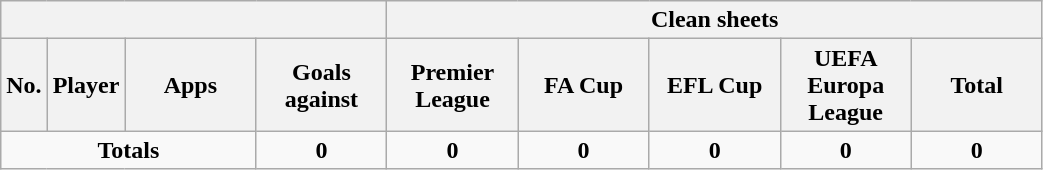<table class="wikitable sortable alternance" style="text-align:center">
<tr>
<th colspan="4"></th>
<th colspan="8">Clean sheets</th>
</tr>
<tr>
<th>No.</th>
<th>Player</th>
<th width=80>Apps</th>
<th width=80>Goals against</th>
<th width=80>Premier League</th>
<th width=80>FA Cup</th>
<th width=80>EFL Cup</th>
<th width=80>UEFA Europa League</th>
<th width=80>Total</th>
</tr>
<tr>
<td colspan="3"><strong>Totals</strong></td>
<td><strong>0</strong></td>
<td><strong>0</strong></td>
<td><strong>0</strong></td>
<td><strong>0</strong></td>
<td><strong>0</strong></td>
<td><strong>0</strong></td>
</tr>
</table>
